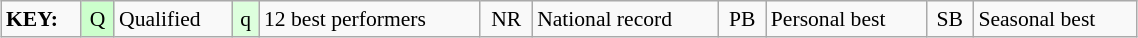<table class="wikitable" style="margin:0.5em auto; font-size:90%;position:relative;" width=60%>
<tr>
<td><strong>KEY:</strong></td>
<td bgcolor=ccffcc align=center>Q</td>
<td>Qualified</td>
<td bgcolor=ddffdd align=center>q</td>
<td>12 best performers</td>
<td align=center>NR</td>
<td>National record</td>
<td align=center>PB</td>
<td>Personal best</td>
<td align=center>SB</td>
<td>Seasonal best</td>
</tr>
</table>
